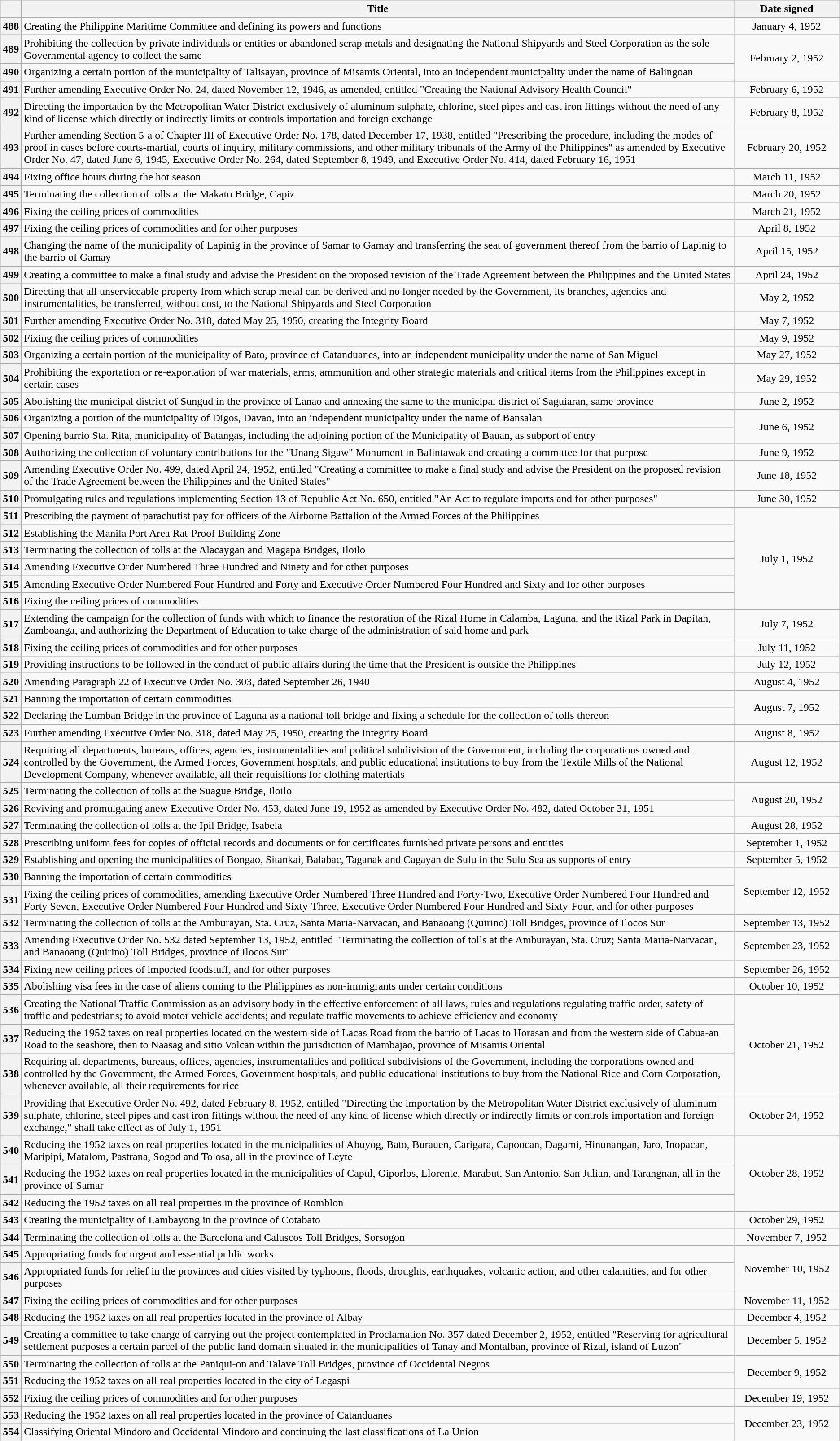<table class="wikitable sortable" style="text-align:center;">
<tr>
<th scope="col"></th>
<th scope="col">Title</th>
<th scope="col" width="150px">Date signed</th>
</tr>
<tr>
<th scope="row">488</th>
<td style="text-align:left;">Creating the Philippine Maritime Committee and defining its powers and functions</td>
<td>January 4, 1952</td>
</tr>
<tr>
<th scope="row">489</th>
<td style="text-align:left;">Prohibiting the collection by private individuals or entities or abandoned scrap metals and designating the National Shipyards and Steel Corporation as the sole Governmental agency to collect the same</td>
<td rowspan="2">February 2, 1952</td>
</tr>
<tr>
<th scope="row">490</th>
<td style="text-align:left;">Organizing a certain portion of the municipality of Talisayan, province of Misamis Oriental, into an independent municipality under the name of Balingoan</td>
</tr>
<tr>
<th scope="row">491</th>
<td style="text-align:left;">Further amending Executive Order No. 24, dated November 12, 1946, as amended, entitled "Creating the National Advisory Health Council"</td>
<td>February 6, 1952</td>
</tr>
<tr>
<th scope="row">492</th>
<td style="text-align:left;">Directing the importation by the Metropolitan Water District exclusively of aluminum sulphate, chlorine, steel pipes and cast iron fittings without the need of any kind of license which directly or indirectly limits or controls importation and foreign exchange</td>
<td>February 8, 1952</td>
</tr>
<tr>
<th scope="row">493</th>
<td style="text-align:left;">Further amending Section 5-a of Chapter III of Executive Order No. 178, dated December 17, 1938, entitled "Prescribing the procedure, including the modes of proof in cases before courts-martial, courts of inquiry, military commissions, and other military tribunals of the Army of the Philippines" as amended by Executive Order No. 47, dated June 6, 1945, Executive Order No. 264, dated September 8, 1949, and Executive Order No. 414, dated February 16, 1951</td>
<td>February 20, 1952</td>
</tr>
<tr>
<th scope="row">494</th>
<td style="text-align:left;">Fixing office hours during the hot season</td>
<td>March 11, 1952</td>
</tr>
<tr>
<th scope="row">495</th>
<td style="text-align:left;">Terminating the collection of tolls at the Makato Bridge, Capiz</td>
<td>March 20, 1952</td>
</tr>
<tr>
<th scope="row">496</th>
<td style="text-align:left;">Fixing the ceiling prices of commodities</td>
<td>March 21, 1952</td>
</tr>
<tr>
<th scope="row">497</th>
<td style="text-align:left;">Fixing the ceiling prices of commodities and for other purposes</td>
<td>April 8, 1952</td>
</tr>
<tr>
<th scope="row">498</th>
<td style="text-align:left;">Changing the name of the municipality of Lapinig in the province of Samar to Gamay and transferring the seat of government thereof from the barrio of Lapinig to the barrio of Gamay</td>
<td>April 15, 1952</td>
</tr>
<tr>
<th scope="row">499</th>
<td style="text-align:left;">Creating a committee to make a final study and advise the President on the proposed revision of the Trade Agreement between the Philippines and the United States</td>
<td>April 24, 1952</td>
</tr>
<tr>
<th scope="row">500</th>
<td style="text-align:left;">Directing that all unserviceable property from which scrap metal can be derived and no longer needed by the Government, its branches, agencies and instrumentalities, be transferred, without cost, to the National Shipyards and Steel Corporation</td>
<td>May 2, 1952</td>
</tr>
<tr>
<th scope="row">501</th>
<td style="text-align:left;">Further amending Executive Order No. 318, dated May 25, 1950, creating the Integrity Board</td>
<td>May 7, 1952</td>
</tr>
<tr>
<th scope="row">502</th>
<td style="text-align:left;">Fixing the ceiling prices of commodities</td>
<td>May 9, 1952</td>
</tr>
<tr>
<th scope="row">503</th>
<td style="text-align:left;">Organizing a certain portion of the municipality of Bato, province of Catanduanes, into an independent municipality under the name of San Miguel</td>
<td>May 27, 1952</td>
</tr>
<tr>
<th scope="row">504</th>
<td style="text-align:left;">Prohibiting the exportation or re-exportation of war materials, arms, ammunition and other strategic materials and critical items from the Philippines except in certain cases</td>
<td>May 29, 1952</td>
</tr>
<tr>
<th scope="row">505</th>
<td style="text-align:left;">Abolishing the municipal district of Sungud in the province of Lanao and annexing the same to the municipal district of Saguiaran, same province</td>
<td>June 2, 1952</td>
</tr>
<tr>
<th scope="row">506</th>
<td style="text-align:left;">Organizing a portion of the municipality of Digos, Davao, into an independent municipality under the name of Bansalan</td>
<td rowspan="2">June 6, 1952</td>
</tr>
<tr>
<th scope="row">507</th>
<td style="text-align:left;">Opening barrio Sta. Rita, municipality of Batangas, including the adjoining portion of the Municipality of Bauan, as subport of entry</td>
</tr>
<tr>
<th scope="row">508</th>
<td style="text-align:left;">Authorizing the collection of voluntary contributions for the "Unang Sigaw" Monument in Balintawak and creating a committee for that purpose</td>
<td>June 9, 1952</td>
</tr>
<tr>
<th scope="row">509</th>
<td style="text-align:left;">Amending Executive Order No. 499, dated April 24, 1952, entitled "Creating a committee to make a final study and advise the President on the proposed revision of the Trade Agreement between the Philippines and the United States"</td>
<td>June 18, 1952</td>
</tr>
<tr>
<th scope="row">510</th>
<td style="text-align:left;">Promulgating rules and regulations implementing Section 13 of Republic Act No. 650, entitled "An Act to regulate imports and for other purposes"</td>
<td>June 30, 1952</td>
</tr>
<tr>
<th scope="row">511</th>
<td style="text-align:left;">Prescribing the payment of parachutist pay for officers of the Airborne Battalion of the Armed Forces of the Philippines</td>
<td rowspan="6">July 1, 1952</td>
</tr>
<tr>
<th scope="row">512</th>
<td style="text-align:left;">Establishing the Manila Port Area Rat-Proof Building Zone</td>
</tr>
<tr>
<th scope="row">513</th>
<td style="text-align:left;">Terminating the collection of tolls at the Alacaygan and Magapa Bridges, Iloilo</td>
</tr>
<tr>
<th scope="row">514</th>
<td style="text-align:left;">Amending Executive Order Numbered Three Hundred and Ninety and for other purposes</td>
</tr>
<tr>
<th scope="row">515</th>
<td style="text-align:left;">Amending Executive Order Numbered Four Hundred and Forty and Executive Order Numbered Four Hundred and Sixty and for other purposes</td>
</tr>
<tr>
<th scope="row">516</th>
<td style="text-align:left;">Fixing the ceiling prices of commodities</td>
</tr>
<tr>
<th scope="row">517</th>
<td style="text-align:left;">Extending the campaign for the collection of funds with which to finance the restoration of the Rizal Home in Calamba, Laguna, and the Rizal Park in Dapitan, Zamboanga, and authorizing the Department of Education to take charge of the administration of said home and park</td>
<td>July 7, 1952</td>
</tr>
<tr>
<th scope="row">518</th>
<td style="text-align:left;">Fixing the ceiling prices of commodities and for other purposes</td>
<td>July 11, 1952</td>
</tr>
<tr>
<th scope="row">519</th>
<td style="text-align:left;">Providing instructions to be followed in the conduct of public affairs during the time that the President is outside the Philippines</td>
<td>July 12, 1952</td>
</tr>
<tr>
<th scope="row">520</th>
<td style="text-align:left;">Amending Paragraph 22 of Executive Order No. 303, dated September 26, 1940</td>
<td>August 4, 1952</td>
</tr>
<tr>
<th scope="row">521</th>
<td style="text-align:left;">Banning the importation of certain commodities</td>
<td rowspan="2">August 7, 1952</td>
</tr>
<tr>
<th scope="row">522</th>
<td style="text-align:left;">Declaring the Lumban Bridge in the province of Laguna as a national toll bridge and fixing a schedule for the collection of tolls thereon</td>
</tr>
<tr>
<th scope="row">523</th>
<td style="text-align:left;">Further amending Executive Order No. 318, dated May 25, 1950, creating the Integrity Board</td>
<td>August 8, 1952</td>
</tr>
<tr>
<th scope="row">524</th>
<td style="text-align:left;">Requiring all departments, bureaus, offices, agencies, instrumentalities and political subdivision of the Government, including the corporations owned and controlled by the Government, the Armed Forces, Government hospitals, and public educational institutions to buy from the Textile Mills of the National Development Company, whenever available, all their requisitions for clothing matertials</td>
<td>August 12, 1952</td>
</tr>
<tr>
<th scope="row">525</th>
<td style="text-align:left;">Terminating the collection of tolls at the Suague Bridge, Iloilo</td>
<td rowspan="2">August 20, 1952</td>
</tr>
<tr>
<th scope="row">526</th>
<td style="text-align:left;">Reviving and promulgating anew Executive Order No. 453, dated June 19, 1952 as amended by Executive Order No. 482, dated October 31, 1951</td>
</tr>
<tr>
<th scope="row">527</th>
<td style="text-align:left;">Terminating the collection of tolls at the Ipil Bridge, Isabela</td>
<td>August 28, 1952</td>
</tr>
<tr>
<th scope="row">528</th>
<td style="text-align:left;">Prescribing uniform fees for copies of official records and documents or for certificates furnished private persons and entities</td>
<td>September 1, 1952</td>
</tr>
<tr>
<th scope="row">529</th>
<td style="text-align:left;">Establishing and opening the municipalities of Bongao, Sitankai, Balabac, Taganak and Cagayan de Sulu in the Sulu Sea as supports of entry</td>
<td>September 5, 1952</td>
</tr>
<tr>
<th scope="row">530</th>
<td style="text-align:left;">Banning the importation of certain commodities</td>
<td rowspan="2">September 12, 1952</td>
</tr>
<tr>
<th scope="row">531</th>
<td style="text-align:left;">Fixing the ceiling prices of commodities, amending Executive Order Numbered Three Hundred and Forty-Two, Executive Order Numbered Four Hundred and Forty Seven, Executive Order Numbered Four Hundred and Sixty-Three, Executive Order Numbered Four Hundred and Sixty-Four, and for other purposes</td>
</tr>
<tr>
<th scope="row">532</th>
<td style="text-align:left;">Terminating the collection of tolls at the Amburayan, Sta. Cruz, Santa Maria-Narvacan, and Banaoang (Quirino) Toll Bridges, province of Ilocos Sur</td>
<td>September 13, 1952</td>
</tr>
<tr>
<th scope="row">533</th>
<td style="text-align:left;">Amending Executive Order No. 532 dated September 13, 1952, entitled "Terminating the collection of tolls at the Amburayan, Sta. Cruz; Santa Maria-Narvacan, and Banaoang (Quirino) Toll Bridges, province of Ilocos Sur"</td>
<td>September 23, 1952</td>
</tr>
<tr>
<th scope="row">534</th>
<td style="text-align:left;">Fixing new ceiling prices of imported foodstuff, and for other purposes</td>
<td>September 26, 1952</td>
</tr>
<tr>
<th scope="row">535</th>
<td style="text-align:left;">Abolishing visa fees in the case of aliens coming to the Philippines as non-immigrants under certain conditions</td>
<td>October 10, 1952</td>
</tr>
<tr>
<th scope="row">536</th>
<td style="text-align:left;">Creating the National Traffic Commission as an advisory body in the effective enforcement of all laws, rules and regulations regulating traffic order, safety of traffic and pedestrians; to avoid motor vehicle accidents; and regulate traffic movements to achieve efficiency and economy</td>
<td rowspan="3">October 21, 1952</td>
</tr>
<tr>
<th scope="row">537</th>
<td style="text-align:left;">Reducing the 1952 taxes on real properties located on the western side of Lacas Road from the barrio of Lacas to Horasan and from the western side of Cabua-an Road to the seashore, then to Naasag and sitio Volcan within the jurisdiction of Mambajao, province of Misamis Oriental</td>
</tr>
<tr>
<th scope="row">538</th>
<td style="text-align:left;">Requiring all departments, bureaus, offices, agencies, instrumentalities and political subdivisions of the Government, including the corporations owned and controlled by the Government, the Armed Forces, Government hospitals, and public educational institutions to buy from the National Rice and Corn Corporation, whenever available, all their requirements for rice</td>
</tr>
<tr>
<th scope="row">539</th>
<td style="text-align:left;">Providing that Executive Order No. 492, dated February 8, 1952, entitled "Directing the importation by the Metropolitan Water District exclusively of aluminum sulphate, chlorine, steel pipes and cast iron fittings without the need of any kind of license which directly or indirectly limits or controls importation and foreign exchange," shall take effect as of July 1, 1951</td>
<td>October 24, 1952</td>
</tr>
<tr>
<th scope="row">540</th>
<td style="text-align:left;">Reducing the 1952 taxes on real properties located in the municipalities of Abuyog, Bato, Burauen, Carigara, Capoocan, Dagami, Hinunangan, Jaro, Inopacan, Maripipi, Matalom, Pastrana, Sogod and Tolosa, all in the province of Leyte</td>
<td rowspan="3">October 28, 1952</td>
</tr>
<tr>
<th scope="row">541</th>
<td style="text-align:left;">Reducing the 1952 taxes on real properties located in the municipalities of Capul, Giporlos, Llorente, Marabut, San Antonio, San Julian, and Tarangnan, all in the province of Samar</td>
</tr>
<tr>
<th scope="row">542</th>
<td style="text-align:left;">Reducing the 1952 taxes on all real properties in the province of Romblon</td>
</tr>
<tr>
<th scope="row">543</th>
<td style="text-align:left;">Creating the municipality of Lambayong in the province of Cotabato</td>
<td>October 29, 1952</td>
</tr>
<tr>
<th scope="row">544</th>
<td style="text-align:left;">Terminating the collection of tolls at the Barcelona and Caluscos Toll Bridges, Sorsogon</td>
<td>November 7, 1952</td>
</tr>
<tr>
<th scope="row">545</th>
<td style="text-align:left;">Appropriating funds for urgent and essential public works</td>
<td rowspan="2">November 10, 1952</td>
</tr>
<tr>
<th scope="row">546</th>
<td style="text-align:left;">Appropriated funds for relief in the provinces and cities visited by typhoons, floods, droughts, earthquakes, volcanic action, and other calamities, and for other purposes</td>
</tr>
<tr>
<th scope="row">547</th>
<td style="text-align:left;">Fixing the ceiling prices of commodities and for other purposes</td>
<td>November 11, 1952</td>
</tr>
<tr>
<th scope="row">548</th>
<td style="text-align:left;">Reducing the 1952 taxes on all real properties located in the province of Albay</td>
<td>December 4, 1952</td>
</tr>
<tr>
<th scope="row">549</th>
<td style="text-align:left;">Creating a committee to take charge of carrying out the project contemplated in Proclamation No. 357 dated December 2, 1952, entitled "Reserving for agricultural settlement purposes a certain parcel of the public land domain situated in the municipalities of Tanay and Montalban, province of Rizal, island of Luzon"</td>
<td>December 5, 1952</td>
</tr>
<tr>
<th scope="row">550</th>
<td style="text-align:left;">Terminating the collection of tolls at the Paniqui-on and Talave Toll Bridges, province of Occidental Negros</td>
<td rowspan="2">December 9, 1952</td>
</tr>
<tr>
<th scope="row">551</th>
<td style="text-align:left;">Reducing the 1952 taxes on all real properties located in the city of Legaspi</td>
</tr>
<tr>
<th scope="row">552</th>
<td style="text-align:left;">Fixing the ceiling prices of commodities and for other purposes</td>
<td>December 19, 1952</td>
</tr>
<tr>
<th scope="row">553</th>
<td style="text-align:left;">Reducing the 1952 taxes on all real properties located in the province of Catanduanes</td>
<td rowspan="2">December 23, 1952</td>
</tr>
<tr>
<th scope="row">554</th>
<td style="text-align:left;">Classifying Oriental Mindoro and Occidental Mindoro and continuing the last classifications of La Union</td>
</tr>
</table>
